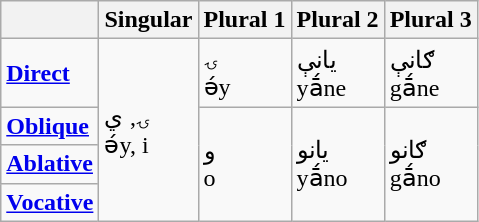<table class="wikitable">
<tr>
<th></th>
<th>Singular</th>
<th>Plural 1</th>
<th>Plural 2</th>
<th>Plural 3</th>
</tr>
<tr>
<td><strong><a href='#'>Direct</a></strong></td>
<td rowspan="4">ۍ, ي<br>ə́y, i</td>
<td>ۍ<br>ə́y</td>
<td>یانې<br>yā́ne</td>
<td>ګانې<br>gā́ne</td>
</tr>
<tr>
<td><strong><a href='#'>Oblique</a></strong></td>
<td rowspan="3">و<br>o</td>
<td rowspan="3">یانو<br>yā́no</td>
<td rowspan="3">ګانو<br>gā́no</td>
</tr>
<tr>
<td><strong><a href='#'>Ablative</a></strong></td>
</tr>
<tr>
<td><strong><a href='#'>Vocative</a></strong></td>
</tr>
</table>
